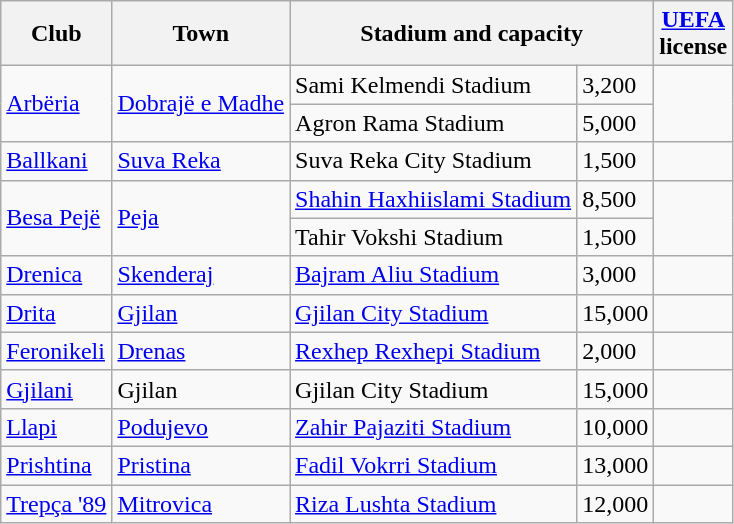<table class="wikitable">
<tr>
<th>Club</th>
<th>Town</th>
<th colspan="2">Stadium and capacity</th>
<th><a href='#'>UEFA</a><br>license</th>
</tr>
<tr>
<td rowspan="2"><a href='#'>Arbëria</a></td>
<td rowspan="2"><a href='#'>Dobrajë e Madhe</a> </td>
<td>Sami Kelmendi Stadium</td>
<td>3,200</td>
<td align="center" rowspan="2"></td>
</tr>
<tr>
<td>Agron Rama Stadium</td>
<td>5,000</td>
</tr>
<tr>
<td><a href='#'>Ballkani</a></td>
<td><a href='#'>Suva Reka</a></td>
<td>Suva Reka City Stadium</td>
<td>1,500</td>
<td align="center"></td>
</tr>
<tr>
<td rowspan="2"><a href='#'>Besa Pejë</a></td>
<td rowspan="2"><a href='#'>Peja</a></td>
<td><a href='#'>Shahin Haxhiislami Stadium</a></td>
<td>8,500</td>
<td align="center" rowspan="2"></td>
</tr>
<tr>
<td>Tahir Vokshi Stadium</td>
<td>1,500</td>
</tr>
<tr>
<td><a href='#'>Drenica</a></td>
<td><a href='#'>Skenderaj</a></td>
<td><a href='#'>Bajram Aliu Stadium</a></td>
<td>3,000</td>
<td align="center"></td>
</tr>
<tr>
<td><a href='#'>Drita</a></td>
<td><a href='#'>Gjilan</a></td>
<td><a href='#'>Gjilan City Stadium</a></td>
<td>15,000</td>
<td align="center"></td>
</tr>
<tr>
<td><a href='#'>Feronikeli</a></td>
<td><a href='#'>Drenas</a></td>
<td><a href='#'>Rexhep Rexhepi Stadium</a></td>
<td>2,000</td>
<td align="center"></td>
</tr>
<tr>
<td><a href='#'>Gjilani</a></td>
<td>Gjilan</td>
<td>Gjilan City Stadium</td>
<td>15,000</td>
<td align="center"></td>
</tr>
<tr>
<td><a href='#'>Llapi</a></td>
<td><a href='#'>Podujevo</a></td>
<td><a href='#'>Zahir Pajaziti Stadium</a></td>
<td>10,000</td>
<td align="center"></td>
</tr>
<tr>
<td><a href='#'>Prishtina</a></td>
<td><a href='#'>Pristina</a></td>
<td><a href='#'>Fadil Vokrri Stadium</a></td>
<td>13,000</td>
<td align="center"></td>
</tr>
<tr>
<td><a href='#'>Trepça '89</a></td>
<td><a href='#'>Mitrovica</a></td>
<td><a href='#'>Riza Lushta Stadium</a></td>
<td>12,000</td>
<td align="center"></td>
</tr>
</table>
